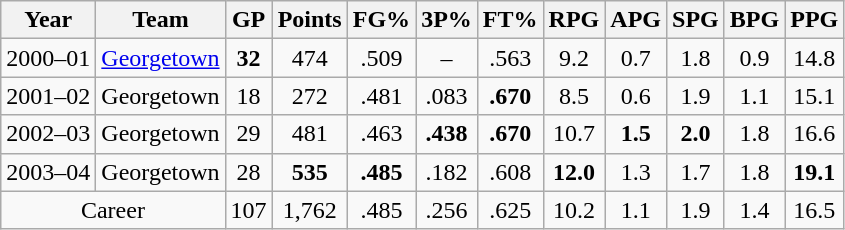<table class="wikitable" style="text-align:center">
<tr>
<th>Year</th>
<th>Team</th>
<th>GP</th>
<th>Points</th>
<th>FG%</th>
<th>3P%</th>
<th>FT%</th>
<th>RPG</th>
<th>APG</th>
<th>SPG</th>
<th>BPG</th>
<th>PPG</th>
</tr>
<tr>
<td>2000–01</td>
<td><a href='#'>Georgetown</a></td>
<td><strong>32</strong></td>
<td>474</td>
<td>.509</td>
<td>–</td>
<td>.563</td>
<td>9.2</td>
<td>0.7</td>
<td>1.8</td>
<td>0.9</td>
<td>14.8</td>
</tr>
<tr>
<td>2001–02</td>
<td>Georgetown</td>
<td>18</td>
<td>272</td>
<td>.481</td>
<td>.083</td>
<td><strong>.670</strong></td>
<td>8.5</td>
<td>0.6</td>
<td>1.9</td>
<td>1.1</td>
<td>15.1</td>
</tr>
<tr>
<td>2002–03</td>
<td>Georgetown</td>
<td>29</td>
<td>481</td>
<td>.463</td>
<td><strong>.438</strong></td>
<td><strong>.670</strong></td>
<td>10.7</td>
<td><strong>1.5</strong></td>
<td><strong>2.0</strong></td>
<td>1.8</td>
<td>16.6</td>
</tr>
<tr>
<td>2003–04</td>
<td>Georgetown</td>
<td>28</td>
<td><strong>535</strong></td>
<td><strong>.485</strong></td>
<td>.182</td>
<td>.608</td>
<td><strong>12.0</strong></td>
<td>1.3</td>
<td>1.7</td>
<td>1.8</td>
<td><strong>19.1</strong></td>
</tr>
<tr>
<td colspan=2>Career</td>
<td>107</td>
<td>1,762</td>
<td>.485</td>
<td>.256</td>
<td>.625</td>
<td>10.2</td>
<td>1.1</td>
<td>1.9</td>
<td>1.4</td>
<td>16.5</td>
</tr>
</table>
